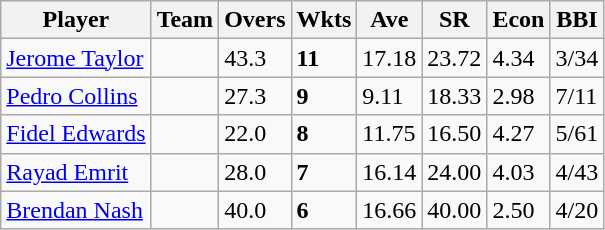<table class="wikitable">
<tr>
<th>Player</th>
<th>Team</th>
<th>Overs</th>
<th>Wkts</th>
<th>Ave</th>
<th>SR</th>
<th>Econ</th>
<th>BBI</th>
</tr>
<tr>
<td><a href='#'>Jerome Taylor</a></td>
<td></td>
<td>43.3</td>
<td><strong>11</strong></td>
<td>17.18</td>
<td>23.72</td>
<td>4.34</td>
<td>3/34</td>
</tr>
<tr>
<td><a href='#'>Pedro Collins</a></td>
<td></td>
<td>27.3</td>
<td><strong>9</strong></td>
<td>9.11</td>
<td>18.33</td>
<td>2.98</td>
<td>7/11</td>
</tr>
<tr>
<td><a href='#'>Fidel Edwards</a></td>
<td></td>
<td>22.0</td>
<td><strong>8</strong></td>
<td>11.75</td>
<td>16.50</td>
<td>4.27</td>
<td>5/61</td>
</tr>
<tr>
<td><a href='#'>Rayad Emrit</a></td>
<td></td>
<td>28.0</td>
<td><strong>7</strong></td>
<td>16.14</td>
<td>24.00</td>
<td>4.03</td>
<td>4/43</td>
</tr>
<tr>
<td><a href='#'>Brendan Nash</a></td>
<td></td>
<td>40.0</td>
<td><strong>6</strong></td>
<td>16.66</td>
<td>40.00</td>
<td>2.50</td>
<td>4/20</td>
</tr>
</table>
